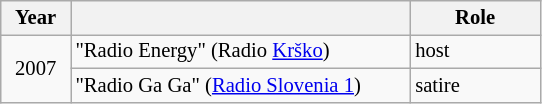<table class="wikitable" style="font-size:86%;">
<tr>
<th width="40">Year</th>
<th width="220"></th>
<th width="80">Role</th>
</tr>
<tr>
<td align=center rowspan=2>2007</td>
<td>"Radio Energy" (Radio <a href='#'>Krško</a>)</td>
<td>host</td>
</tr>
<tr>
<td>"Radio Ga Ga" (<a href='#'>Radio Slovenia 1</a>)</td>
<td>satire</td>
</tr>
</table>
